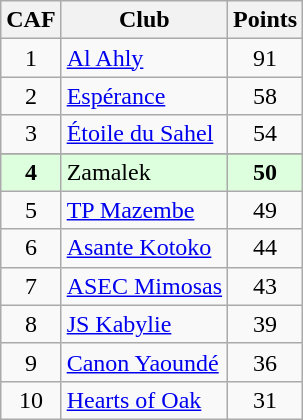<table class="wikitable" style="text-align: center;">
<tr>
<th>CAF</th>
<th>Club</th>
<th>Points</th>
</tr>
<tr>
<td>1</td>
<td align=left> <a href='#'>Al Ahly</a></td>
<td>91</td>
</tr>
<tr>
<td>2</td>
<td align=left> <a href='#'>Espérance</a></td>
<td>58</td>
</tr>
<tr>
<td>3</td>
<td align=left> <a href='#'>Étoile du Sahel</a></td>
<td>54</td>
</tr>
<tr>
</tr>
<tr bgcolor="#ddffdd">
<td><strong>4</strong></td>
<td align=left> Zamalek</td>
<td><strong>50</strong></td>
</tr>
<tr>
<td>5</td>
<td align=left> <a href='#'>TP Mazembe</a></td>
<td>49</td>
</tr>
<tr>
<td>6</td>
<td align=left> <a href='#'>Asante Kotoko</a></td>
<td>44</td>
</tr>
<tr>
<td>7</td>
<td align=left> <a href='#'>ASEC Mimosas</a></td>
<td>43</td>
</tr>
<tr>
<td>8</td>
<td align=left> <a href='#'>JS Kabylie</a></td>
<td>39</td>
</tr>
<tr>
<td>9</td>
<td align=left> <a href='#'>Canon Yaoundé</a></td>
<td>36</td>
</tr>
<tr>
<td>10</td>
<td align=left> <a href='#'>Hearts of Oak</a></td>
<td>31</td>
</tr>
</table>
